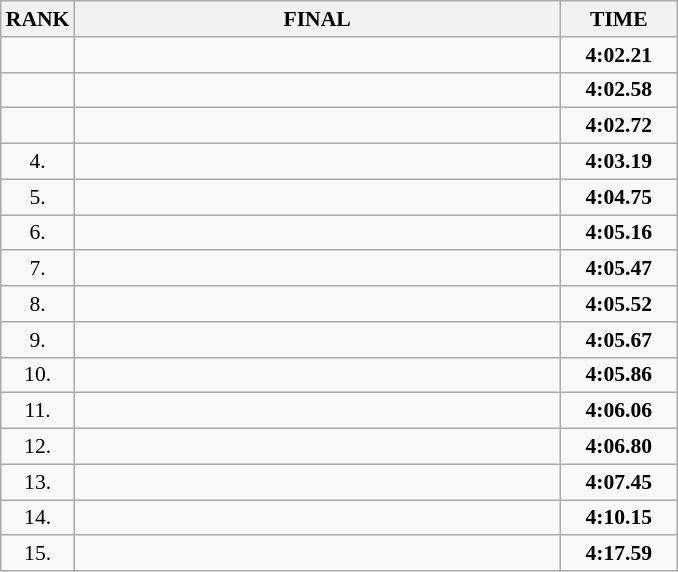<table class="wikitable" style="border-collapse: collapse; font-size: 90%;">
<tr>
<th>RANK</th>
<th style="width: 22em">FINAL</th>
<th style="width: 5em">TIME</th>
</tr>
<tr>
<td align="center"></td>
<td></td>
<td align="center"><strong>4:02.21</strong></td>
</tr>
<tr>
<td align="center"></td>
<td></td>
<td align="center"><strong>4:02.58</strong></td>
</tr>
<tr>
<td align="center"></td>
<td></td>
<td align="center"><strong>4:02.72</strong></td>
</tr>
<tr>
<td align="center">4.</td>
<td></td>
<td align="center"><strong>4:03.19</strong></td>
</tr>
<tr>
<td align="center">5.</td>
<td></td>
<td align="center"><strong>4:04.75</strong></td>
</tr>
<tr>
<td align="center">6.</td>
<td></td>
<td align="center"><strong>4:05.16</strong></td>
</tr>
<tr>
<td align="center">7.</td>
<td></td>
<td align="center"><strong>4:05.47</strong></td>
</tr>
<tr>
<td align="center">8.</td>
<td></td>
<td align="center"><strong>4:05.52</strong></td>
</tr>
<tr>
<td align="center">9.</td>
<td></td>
<td align="center"><strong>4:05.67</strong></td>
</tr>
<tr>
<td align="center">10.</td>
<td></td>
<td align="center"><strong>4:05.86</strong></td>
</tr>
<tr>
<td align="center">11.</td>
<td></td>
<td align="center"><strong>4:06.06</strong></td>
</tr>
<tr>
<td align="center">12.</td>
<td></td>
<td align="center"><strong>4:06.80</strong></td>
</tr>
<tr>
<td align="center">13.</td>
<td></td>
<td align="center"><strong>4:07.45</strong></td>
</tr>
<tr>
<td align="center">14.</td>
<td></td>
<td align="center"><strong>4:10.15</strong></td>
</tr>
<tr>
<td align="center">15.</td>
<td></td>
<td align="center"><strong>4:17.59</strong></td>
</tr>
</table>
